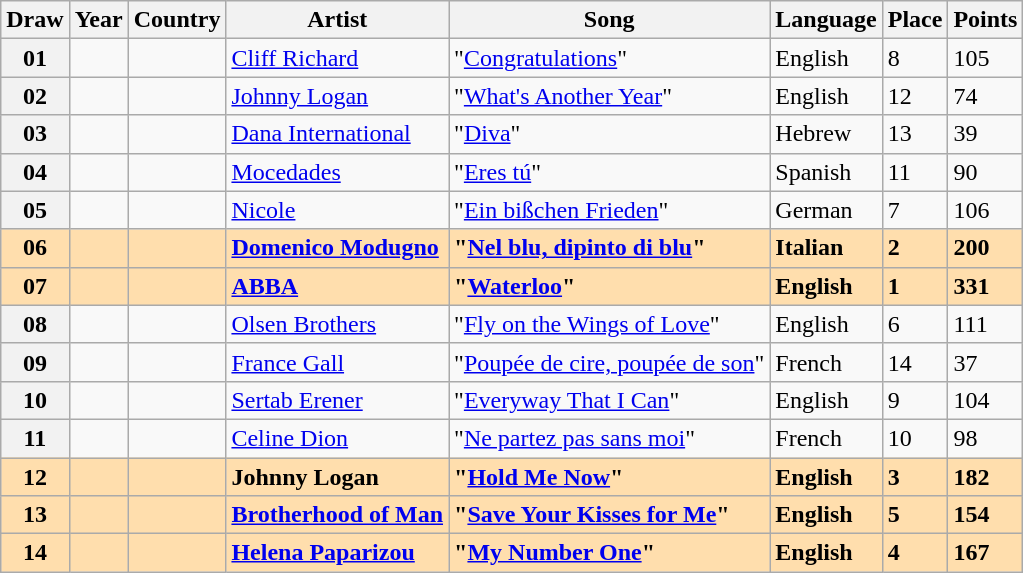<table class="wikitable sortable plainrowheaders">
<tr>
<th scope="col">Draw</th>
<th scope="col">Year</th>
<th scope="col">Country</th>
<th scope="col">Artist</th>
<th scope="col">Song</th>
<th scope="col">Language</th>
<th scope="col">Place</th>
<th scope="col">Points</th>
</tr>
<tr>
<th scope="row" style="text-align:center;">01</th>
<td></td>
<td></td>
<td><a href='#'>Cliff Richard</a></td>
<td>"<a href='#'>Congratulations</a>"</td>
<td>English</td>
<td>8</td>
<td>105</td>
</tr>
<tr>
<th scope="row" style="text-align:center;">02</th>
<td></td>
<td></td>
<td><a href='#'>Johnny Logan</a></td>
<td>"<a href='#'>What's Another Year</a>"</td>
<td>English</td>
<td>12</td>
<td>74</td>
</tr>
<tr>
<th scope="row" style="text-align:center;">03</th>
<td></td>
<td></td>
<td><a href='#'>Dana International</a></td>
<td>"<a href='#'>Diva</a>"</td>
<td>Hebrew</td>
<td>13</td>
<td>39</td>
</tr>
<tr>
<th scope="row" style="text-align:center;">04</th>
<td></td>
<td></td>
<td><a href='#'>Mocedades</a></td>
<td>"<a href='#'>Eres tú</a>"</td>
<td>Spanish</td>
<td>11</td>
<td>90</td>
</tr>
<tr>
<th scope="row" style="text-align:center;">05</th>
<td></td>
<td></td>
<td><a href='#'>Nicole</a></td>
<td>"<a href='#'>Ein bißchen Frieden</a>"</td>
<td>German</td>
<td>7</td>
<td>106</td>
</tr>
<tr style="font-weight:bold; background:navajowhite;">
<th scope="row" style="text-align:center; font-weight:bold; background:navajowhite;">06</th>
<td></td>
<td></td>
<td><a href='#'>Domenico Modugno</a></td>
<td>"<a href='#'>Nel blu, dipinto di blu</a>"</td>
<td>Italian</td>
<td>2</td>
<td>200</td>
</tr>
<tr style="font-weight:bold; background:navajowhite;">
<th scope="row" style="text-align:center; font-weight:bold; background:navajowhite;">07</th>
<td></td>
<td></td>
<td><a href='#'>ABBA</a></td>
<td>"<a href='#'>Waterloo</a>"</td>
<td>English</td>
<td>1</td>
<td>331</td>
</tr>
<tr>
<th scope="row" style="text-align:center;">08</th>
<td></td>
<td></td>
<td><a href='#'>Olsen Brothers</a></td>
<td>"<a href='#'>Fly on the Wings of Love</a>"</td>
<td>English</td>
<td>6</td>
<td>111</td>
</tr>
<tr>
<th scope="row" style="text-align:center;">09</th>
<td></td>
<td></td>
<td><a href='#'>France Gall</a></td>
<td>"<a href='#'>Poupée de cire, poupée de son</a>"</td>
<td>French</td>
<td>14</td>
<td>37</td>
</tr>
<tr>
<th scope="row" style="text-align:center;">10</th>
<td></td>
<td></td>
<td><a href='#'>Sertab Erener</a></td>
<td>"<a href='#'>Everyway That I Can</a>"</td>
<td>English</td>
<td>9</td>
<td>104</td>
</tr>
<tr>
<th scope="row" style="text-align:center;">11</th>
<td></td>
<td></td>
<td><a href='#'>Celine Dion</a></td>
<td>"<a href='#'>Ne partez pas sans moi</a>"</td>
<td>French</td>
<td>10</td>
<td>98</td>
</tr>
<tr style="font-weight:bold; background:navajowhite;">
<th scope="row" style="text-align:center; font-weight:bold; background:navajowhite;">12</th>
<td></td>
<td></td>
<td>Johnny Logan</td>
<td>"<a href='#'>Hold Me Now</a>"</td>
<td>English</td>
<td>3</td>
<td>182</td>
</tr>
<tr style="font-weight:bold; background:navajowhite;">
<th scope="row" style="text-align:center; font-weight:bold; background:navajowhite;">13</th>
<td></td>
<td></td>
<td><a href='#'>Brotherhood of Man</a></td>
<td>"<a href='#'>Save Your Kisses for Me</a>"</td>
<td>English</td>
<td>5</td>
<td>154</td>
</tr>
<tr style="font-weight:bold; background:navajowhite;">
<th scope="row" style="text-align:center; font-weight:bold; background:navajowhite;">14</th>
<td></td>
<td></td>
<td><a href='#'>Helena Paparizou</a></td>
<td>"<a href='#'>My Number One</a>"</td>
<td>English</td>
<td>4</td>
<td>167</td>
</tr>
</table>
